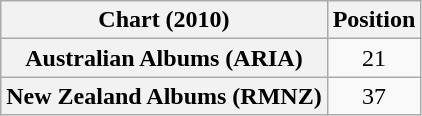<table class="wikitable sortable plainrowheaders" style="text-align:center">
<tr>
<th scope="col">Chart (2010)</th>
<th scope="col">Position</th>
</tr>
<tr>
<th scope="row">Australian Albums (ARIA)</th>
<td>21</td>
</tr>
<tr>
<th scope="row">New Zealand Albums (RMNZ)</th>
<td>37</td>
</tr>
</table>
